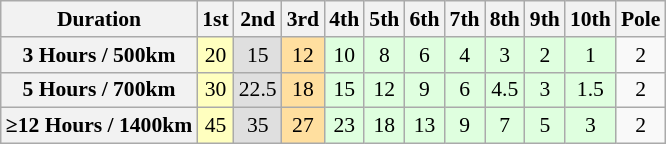<table class="wikitable" style="font-size:90%; text-align:center;">
<tr>
<th>Duration</th>
<th>1st</th>
<th>2nd</th>
<th>3rd</th>
<th>4th</th>
<th>5th</th>
<th>6th</th>
<th>7th</th>
<th>8th</th>
<th>9th</th>
<th>10th</th>
<th>Pole</th>
</tr>
<tr>
<th>3 Hours / 500km</th>
<td style="background:#ffffbf;">20</td>
<td style="background:#dfdfdf;">15</td>
<td style="background:#ffdf9f;">12</td>
<td style="background:#dfffdf;">10</td>
<td style="background:#dfffdf;">8</td>
<td style="background:#dfffdf;">6</td>
<td style="background:#dfffdf;">4</td>
<td style="background:#dfffdf;">3</td>
<td style="background:#dfffdf;">2</td>
<td style="background:#dfffdf;">1</td>
<td>2</td>
</tr>
<tr>
<th>5 Hours / 700km</th>
<td style="background:#ffffbf;">30</td>
<td style="background:#dfdfdf;">22.5</td>
<td style="background:#ffdf9f;">18</td>
<td style="background:#dfffdf;">15</td>
<td style="background:#dfffdf;">12</td>
<td style="background:#dfffdf;">9</td>
<td style="background:#dfffdf;">6</td>
<td style="background:#dfffdf;">4.5</td>
<td style="background:#dfffdf;">3</td>
<td style="background:#dfffdf;">1.5</td>
<td>2</td>
</tr>
<tr>
<th>≥12 Hours / 1400km</th>
<td style="background:#ffffbf;">45</td>
<td style="background:#dfdfdf;">35</td>
<td style="background:#ffdf9f;">27</td>
<td style="background:#dfffdf;">23</td>
<td style="background:#dfffdf;">18</td>
<td style="background:#dfffdf;">13</td>
<td style="background:#dfffdf;">9</td>
<td style="background:#dfffdf;">7</td>
<td style="background:#dfffdf;">5</td>
<td style="background:#dfffdf;">3</td>
<td>2</td>
</tr>
</table>
